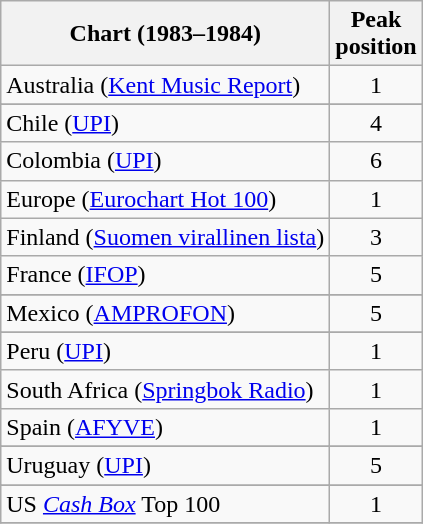<table class="wikitable sortable">
<tr>
<th>Chart (1983–1984)</th>
<th>Peak<br>position</th>
</tr>
<tr>
<td>Australia (<a href='#'>Kent Music Report</a>)</td>
<td align="center">1</td>
</tr>
<tr>
</tr>
<tr>
</tr>
<tr>
</tr>
<tr>
</tr>
<tr>
<td>Chile (<a href='#'>UPI</a>)</td>
<td align="center">4</td>
</tr>
<tr>
<td>Colombia (<a href='#'>UPI</a>)</td>
<td align="center">6</td>
</tr>
<tr>
<td>Europe (<a href='#'>Eurochart Hot 100</a>)</td>
<td align="center">1</td>
</tr>
<tr>
<td>Finland (<a href='#'>Suomen virallinen lista</a>)</td>
<td align="center">3</td>
</tr>
<tr>
<td>France (<a href='#'>IFOP</a>)</td>
<td align="center">5</td>
</tr>
<tr>
</tr>
<tr>
<td>Mexico (<a href='#'>AMPROFON</a>)</td>
<td align="center">5</td>
</tr>
<tr>
</tr>
<tr>
</tr>
<tr>
</tr>
<tr>
</tr>
<tr>
<td>Peru (<a href='#'>UPI</a>)</td>
<td align="center">1</td>
</tr>
<tr>
<td>South Africa (<a href='#'>Springbok Radio</a>)</td>
<td align="center">1</td>
</tr>
<tr>
<td>Spain (<a href='#'>AFYVE</a>)</td>
<td align="center">1</td>
</tr>
<tr>
</tr>
<tr>
</tr>
<tr>
</tr>
<tr>
<td>Uruguay (<a href='#'>UPI</a>)</td>
<td align="center">5</td>
</tr>
<tr>
</tr>
<tr>
</tr>
<tr>
</tr>
<tr>
<td>US <em><a href='#'>Cash Box</a></em> Top 100</td>
<td align="center">1</td>
</tr>
<tr>
</tr>
</table>
